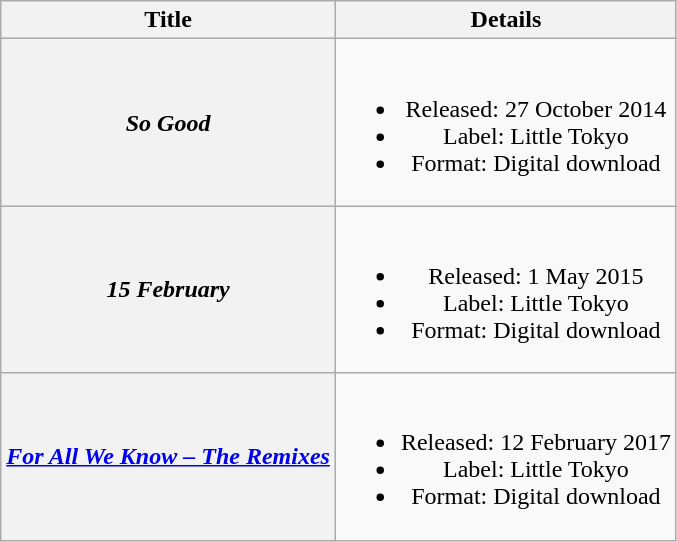<table class="wikitable plainrowheaders" style="text-align:center;">
<tr>
<th>Title</th>
<th>Details</th>
</tr>
<tr>
<th scope="row"><em>So Good</em></th>
<td><br><ul><li>Released: 27 October 2014</li><li>Label: Little Tokyo</li><li>Format: Digital download</li></ul></td>
</tr>
<tr>
<th scope="row"><em>15 February</em></th>
<td><br><ul><li>Released: 1 May 2015</li><li>Label: Little Tokyo</li><li>Format: Digital download</li></ul></td>
</tr>
<tr>
<th scope="row"><em><a href='#'>For All We Know – The Remixes</a></em></th>
<td><br><ul><li>Released: 12 February 2017</li><li>Label: Little Tokyo</li><li>Format: Digital download</li></ul></td>
</tr>
</table>
